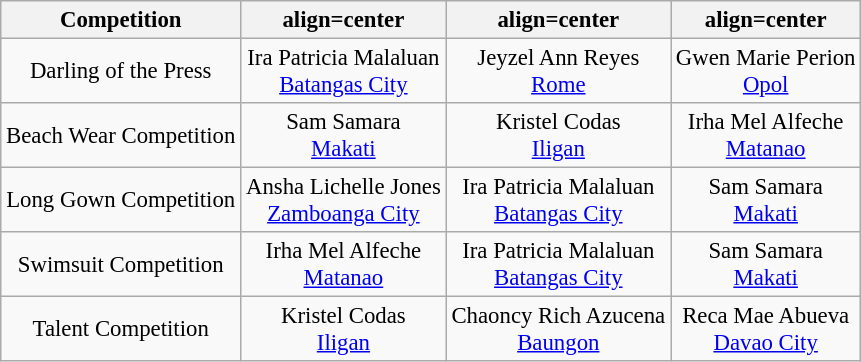<table class="wikitable sortable" style="font-size:95%;">
<tr>
<th>Competition</th>
<th>align=center </th>
<th>align=center </th>
<th>align=center </th>
</tr>
<tr align="center">
<td>Darling of the Press</td>
<td>Ira Patricia Malaluan<br><a href='#'>Batangas City</a></td>
<td>Jeyzel Ann Reyes<br><a href='#'>Rome</a></td>
<td>Gwen Marie Perion<br><a href='#'>Opol</a></td>
</tr>
<tr align="center">
<td>Beach Wear Competition</td>
<td>Sam Samara<br><a href='#'>Makati</a></td>
<td>Kristel Codas<br><a href='#'>Iligan</a></td>
<td>Irha Mel Alfeche<br><a href='#'>Matanao</a></td>
</tr>
<tr align="center">
<td>Long Gown Competition</td>
<td>Ansha Lichelle Jones<br><a href='#'>Zamboanga City</a></td>
<td>Ira Patricia Malaluan<br><a href='#'>Batangas City</a></td>
<td>Sam Samara<br><a href='#'>Makati</a></td>
</tr>
<tr align="center">
<td>Swimsuit Competition<br></td>
<td>Irha Mel Alfeche<br><a href='#'>Matanao</a></td>
<td>Ira Patricia Malaluan<br><a href='#'>Batangas City</a></td>
<td>Sam Samara<br><a href='#'>Makati</a></td>
</tr>
<tr align="center">
<td>Talent Competition</td>
<td>Kristel Codas<br><a href='#'>Iligan</a></td>
<td>Chaoncy Rich Azucena<br><a href='#'>Baungon</a></td>
<td>Reca Mae Abueva<br><a href='#'>Davao City</a></td>
</tr>
</table>
